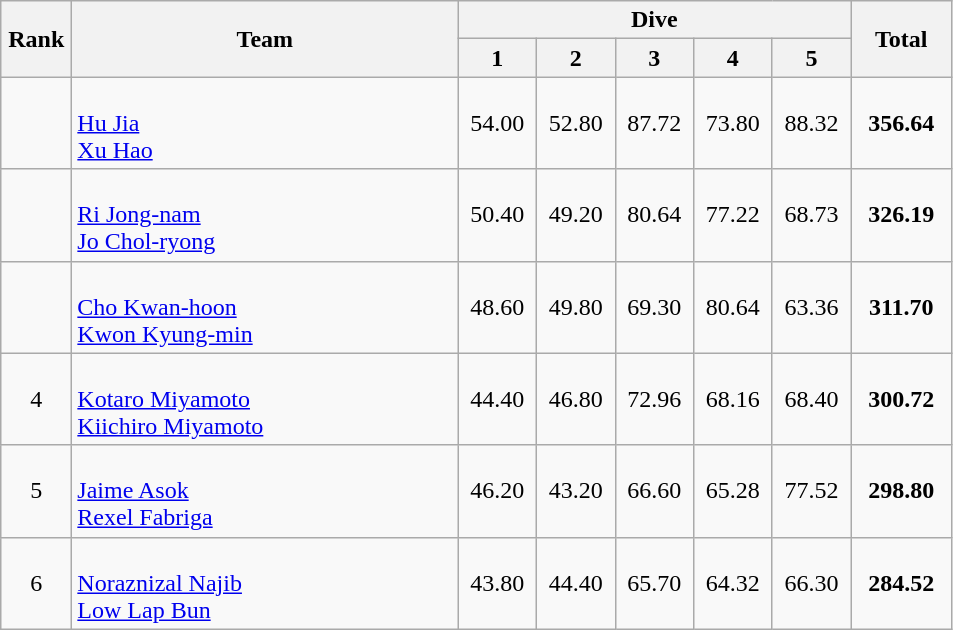<table class=wikitable style="text-align:center">
<tr>
<th rowspan="2" width=40>Rank</th>
<th rowspan="2" width=250>Team</th>
<th colspan="5">Dive</th>
<th rowspan="2" width=60>Total</th>
</tr>
<tr>
<th width=45>1</th>
<th width=45>2</th>
<th width=45>3</th>
<th width=45>4</th>
<th width=45>5</th>
</tr>
<tr>
<td></td>
<td align=left><br><a href='#'>Hu Jia</a><br><a href='#'>Xu Hao</a></td>
<td>54.00</td>
<td>52.80</td>
<td>87.72</td>
<td>73.80</td>
<td>88.32</td>
<td><strong>356.64</strong></td>
</tr>
<tr>
<td></td>
<td align=left><br><a href='#'>Ri Jong-nam</a><br><a href='#'>Jo Chol-ryong</a></td>
<td>50.40</td>
<td>49.20</td>
<td>80.64</td>
<td>77.22</td>
<td>68.73</td>
<td><strong>326.19</strong></td>
</tr>
<tr>
<td></td>
<td align=left><br><a href='#'>Cho Kwan-hoon</a><br><a href='#'>Kwon Kyung-min</a></td>
<td>48.60</td>
<td>49.80</td>
<td>69.30</td>
<td>80.64</td>
<td>63.36</td>
<td><strong>311.70</strong></td>
</tr>
<tr>
<td>4</td>
<td align=left><br><a href='#'>Kotaro Miyamoto</a><br><a href='#'>Kiichiro Miyamoto</a></td>
<td>44.40</td>
<td>46.80</td>
<td>72.96</td>
<td>68.16</td>
<td>68.40</td>
<td><strong>300.72</strong></td>
</tr>
<tr>
<td>5</td>
<td align=left><br><a href='#'>Jaime Asok</a><br><a href='#'>Rexel Fabriga</a></td>
<td>46.20</td>
<td>43.20</td>
<td>66.60</td>
<td>65.28</td>
<td>77.52</td>
<td><strong>298.80</strong></td>
</tr>
<tr>
<td>6</td>
<td align=left><br><a href='#'>Noraznizal Najib</a><br><a href='#'>Low Lap Bun</a></td>
<td>43.80</td>
<td>44.40</td>
<td>65.70</td>
<td>64.32</td>
<td>66.30</td>
<td><strong>284.52</strong></td>
</tr>
</table>
